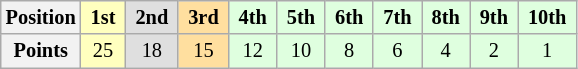<table class="wikitable" style="font-size:85%; text-align:center">
<tr>
<th>Position</th>
<td style="background:#FFFFBF;"> <strong>1st</strong> </td>
<td style="background:#DFDFDF;"> <strong>2nd</strong> </td>
<td style="background:#FFDF9F;"> <strong>3rd</strong> </td>
<td style="background:#DFFFDF;"> <strong>4th</strong> </td>
<td style="background:#DFFFDF;"> <strong>5th</strong> </td>
<td style="background:#DFFFDF;"> <strong>6th</strong> </td>
<td style="background:#DFFFDF;"> <strong>7th</strong> </td>
<td style="background:#DFFFDF;"> <strong>8th</strong> </td>
<td style="background:#DFFFDF;"> <strong>9th</strong> </td>
<td style="background:#DFFFDF;"> <strong>10th</strong> </td>
</tr>
<tr>
<th>Points</th>
<td style="background:#FFFFBF;">25</td>
<td style="background:#DFDFDF;">18</td>
<td style="background:#FFDF9F;">15</td>
<td style="background:#DFFFDF;">12</td>
<td style="background:#DFFFDF;">10</td>
<td style="background:#DFFFDF;">8</td>
<td style="background:#DFFFDF;">6</td>
<td style="background:#DFFFDF;">4</td>
<td style="background:#DFFFDF;">2</td>
<td style="background:#DFFFDF;">1</td>
</tr>
</table>
